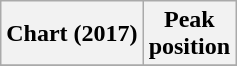<table class="wikitable sortable plainrowheaders">
<tr>
<th>Chart (2017)</th>
<th>Peak<br>position</th>
</tr>
<tr>
</tr>
</table>
